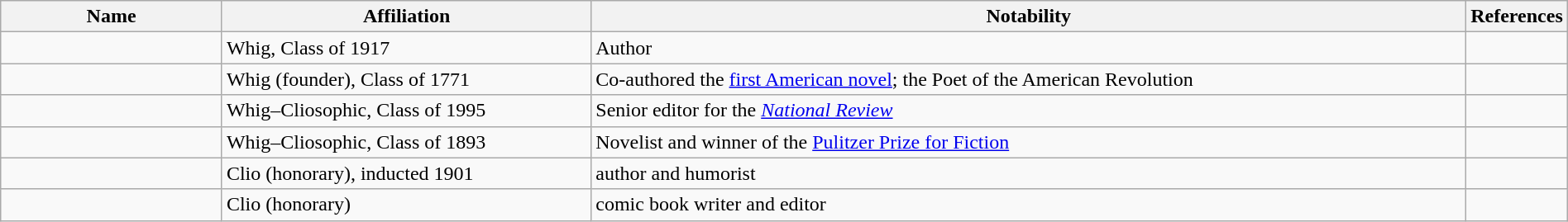<table class="wikitable sortable" style="width:100%">
<tr>
<th width="15%">Name</th>
<th width="25%">Affiliation</th>
<th width="60%" class="unsortable">Notability</th>
<th>References</th>
</tr>
<tr>
<td></td>
<td>Whig, Class of 1917</td>
<td>Author</td>
<td></td>
</tr>
<tr>
<td></td>
<td>Whig (founder), Class of 1771</td>
<td>Co-authored the <a href='#'>first American novel</a>; the Poet of the American Revolution</td>
<td></td>
</tr>
<tr>
<td></td>
<td>Whig–Cliosophic, Class of 1995</td>
<td>Senior editor for the <em><a href='#'>National Review</a></em></td>
<td></td>
</tr>
<tr>
<td></td>
<td>Whig–Cliosophic, Class of 1893</td>
<td>Novelist and winner of the <a href='#'>Pulitzer Prize for Fiction</a></td>
<td></td>
</tr>
<tr>
<td></td>
<td>Clio (honorary), inducted 1901</td>
<td>author and humorist</td>
<td></td>
</tr>
<tr>
<td></td>
<td>Clio (honorary)</td>
<td>comic book writer and editor</td>
<td></td>
</tr>
</table>
